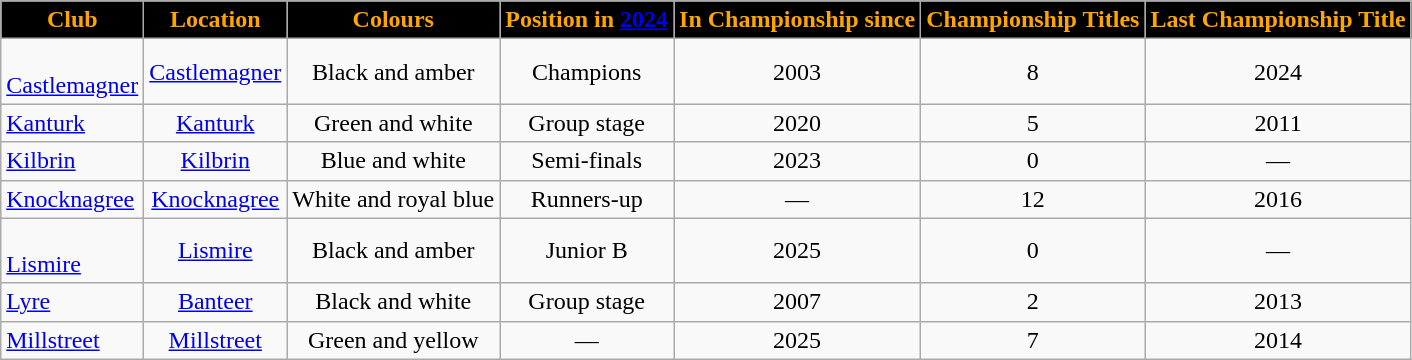<table class="wikitable sortable" style="text-align:center">
<tr>
<th style="background:black;color:orange">Club</th>
<th style="background:black;color:orange">Location</th>
<th style="background:black;color:orange">Colours</th>
<th style="background:black;color:orange">Position in <a href='#'>2024</a></th>
<th style="background:black;color:orange">In Championship since</th>
<th style="background:black;color:orange">Championship Titles</th>
<th style="background:black;color:orange">Last Championship Title</th>
</tr>
<tr>
<td style="text-align:left"><br> <a href='#'>Castlemagner</a></td>
<td><a href='#'>Castlemagner</a></td>
<td>Black and amber</td>
<td>Champions</td>
<td>2003</td>
<td>8</td>
<td>2024</td>
</tr>
<tr>
<td style="text-align:left"> <a href='#'>Kanturk</a></td>
<td><a href='#'>Kanturk</a></td>
<td>Green and white</td>
<td>Group stage</td>
<td>2020</td>
<td>5</td>
<td>2011</td>
</tr>
<tr>
<td style="text-align:left"> <a href='#'>Kilbrin</a></td>
<td><a href='#'>Kilbrin</a></td>
<td>Blue and white</td>
<td>Semi-finals</td>
<td>2023</td>
<td>0</td>
<td>—</td>
</tr>
<tr>
<td style="text-align:left"> <a href='#'>Knocknagree</a></td>
<td><a href='#'>Knocknagree</a></td>
<td>White and royal blue</td>
<td>Runners-up</td>
<td>—</td>
<td>12</td>
<td>2016</td>
</tr>
<tr>
<td style="text-align:left"><br> <a href='#'>Lismire</a></td>
<td><a href='#'>Lismire</a></td>
<td>Black and amber</td>
<td>Junior B</td>
<td>2025</td>
<td>0</td>
<td>—</td>
</tr>
<tr>
<td style="text-align:left"> <a href='#'>Lyre</a></td>
<td><a href='#'>Banteer</a></td>
<td>Black and white</td>
<td>Group stage</td>
<td>2007</td>
<td>2</td>
<td>2013</td>
</tr>
<tr>
<td style="text-align:left"> <a href='#'>Millstreet</a></td>
<td><a href='#'>Millstreet</a></td>
<td>Green and yellow</td>
<td>—</td>
<td>2025</td>
<td>7</td>
<td>2014</td>
</tr>
</table>
